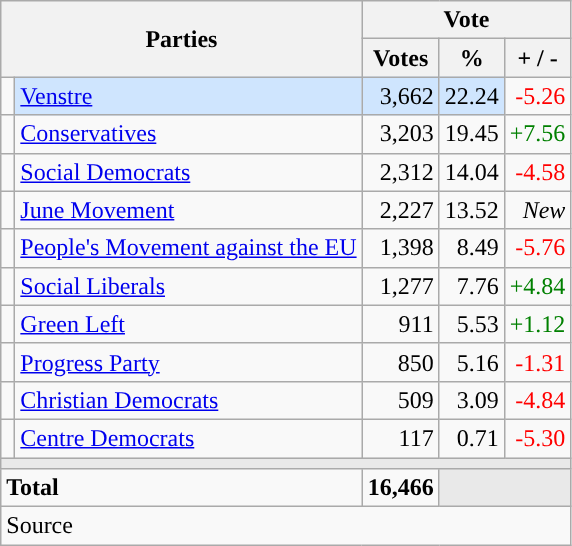<table class="wikitable" style="text-align:right;">
<tr>
<th style="text-align:centre;" rowspan="2" colspan="2" width="225">Parties</th>
<th colspan="3">Vote</th>
</tr>
<tr>
<th width="15">Votes</th>
<th width="15">%</th>
<th width="15">+ / -</th>
</tr>
<tr>
<td width="2" style="color:inherit;background:"></td>
<td bgcolor=#cfe5fe   align="left"><a href='#'>Venstre</a></td>
<td bgcolor=#cfe5fe>3,662</td>
<td bgcolor=#cfe5fe>22.24</td>
<td style=color:red;>-5.26</td>
</tr>
<tr>
<td width="2" style="color:inherit;background:"></td>
<td align="left"><a href='#'>Conservatives</a></td>
<td>3,203</td>
<td>19.45</td>
<td style=color:green;>+7.56</td>
</tr>
<tr>
<td width="2" style="color:inherit;background:"></td>
<td align="left"><a href='#'>Social Democrats</a></td>
<td>2,312</td>
<td>14.04</td>
<td style=color:red;>-4.58</td>
</tr>
<tr>
<td width="2" style="color:inherit;background:"></td>
<td align="left"><a href='#'>June Movement</a></td>
<td>2,227</td>
<td>13.52</td>
<td><em>New</em></td>
</tr>
<tr>
<td width="2" style="color:inherit;background:"></td>
<td align="left"><a href='#'>People's Movement against the EU</a></td>
<td>1,398</td>
<td>8.49</td>
<td style=color:red;>-5.76</td>
</tr>
<tr>
<td width="2" style="color:inherit;background:"></td>
<td align="left"><a href='#'>Social Liberals</a></td>
<td>1,277</td>
<td>7.76</td>
<td style=color:green;>+4.84</td>
</tr>
<tr>
<td width="2" style="color:inherit;background:"></td>
<td align="left"><a href='#'>Green Left</a></td>
<td>911</td>
<td>5.53</td>
<td style=color:green;>+1.12</td>
</tr>
<tr>
<td width="2" style="color:inherit;background:"></td>
<td align="left"><a href='#'>Progress Party</a></td>
<td>850</td>
<td>5.16</td>
<td style=color:red;>-1.31</td>
</tr>
<tr>
<td width="2" style="color:inherit;background:"></td>
<td align="left"><a href='#'>Christian Democrats</a></td>
<td>509</td>
<td>3.09</td>
<td style=color:red;>-4.84</td>
</tr>
<tr>
<td width="2" style="color:inherit;background:"></td>
<td align="left"><a href='#'>Centre Democrats</a></td>
<td>117</td>
<td>0.71</td>
<td style=color:red;>-5.30</td>
</tr>
<tr>
<td colspan="7" bgcolor="#E9E9E9"></td>
</tr>
<tr>
<td align="left" colspan="2"><strong>Total</strong></td>
<td><strong>16,466</strong></td>
<td bgcolor="#E9E9E9" colspan="2"></td>
</tr>
<tr>
<td align="left" colspan="6">Source</td>
</tr>
</table>
